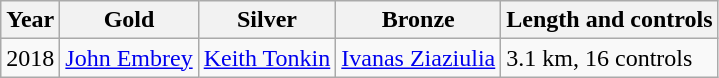<table class="wikitable">
<tr>
<th>Year</th>
<th>Gold</th>
<th>Silver</th>
<th>Bronze</th>
<th>Length and controls</th>
</tr>
<tr>
<td>2018</td>
<td> <a href='#'>John Embrey</a></td>
<td> <a href='#'>Keith Tonkin</a></td>
<td> <a href='#'>Ivanas Ziaziulia</a></td>
<td>3.1 km, 16 controls</td>
</tr>
</table>
